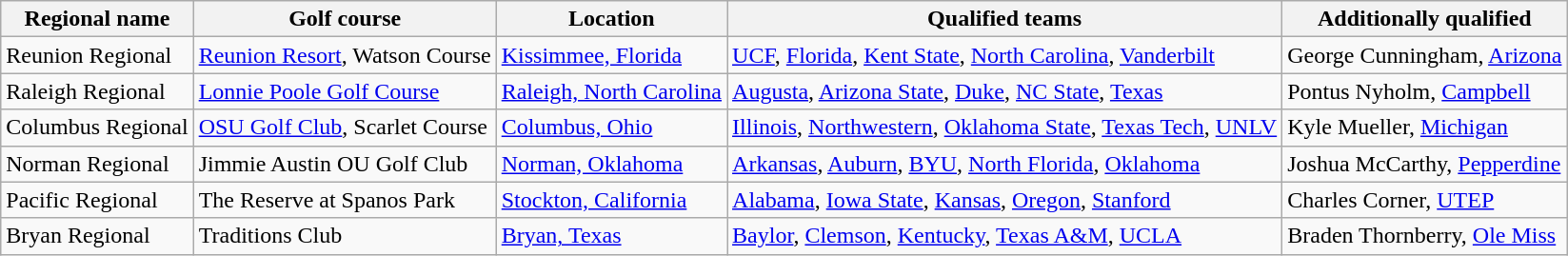<table class="wikitable">
<tr>
<th>Regional name</th>
<th>Golf course</th>
<th>Location</th>
<th>Qualified teams</th>
<th>Additionally qualified</th>
</tr>
<tr>
<td>Reunion Regional</td>
<td><a href='#'>Reunion Resort</a>, Watson Course</td>
<td><a href='#'>Kissimmee, Florida</a></td>
<td><a href='#'>UCF</a>, <a href='#'>Florida</a>, <a href='#'>Kent State</a>, <a href='#'>North Carolina</a>, <a href='#'>Vanderbilt</a></td>
<td>George Cunningham, <a href='#'>Arizona</a></td>
</tr>
<tr>
<td>Raleigh Regional</td>
<td><a href='#'>Lonnie Poole Golf Course</a></td>
<td><a href='#'>Raleigh, North Carolina</a></td>
<td><a href='#'>Augusta</a>, <a href='#'>Arizona State</a>, <a href='#'>Duke</a>, <a href='#'>NC State</a>, <a href='#'>Texas</a></td>
<td>Pontus Nyholm, <a href='#'>Campbell</a></td>
</tr>
<tr>
<td>Columbus Regional</td>
<td><a href='#'>OSU Golf Club</a>, Scarlet Course</td>
<td><a href='#'>Columbus, Ohio</a></td>
<td><a href='#'>Illinois</a>, <a href='#'>Northwestern</a>, <a href='#'>Oklahoma State</a>, <a href='#'>Texas Tech</a>, <a href='#'>UNLV</a></td>
<td>Kyle Mueller, <a href='#'>Michigan</a></td>
</tr>
<tr>
<td>Norman Regional</td>
<td>Jimmie Austin OU Golf Club</td>
<td><a href='#'>Norman, Oklahoma</a></td>
<td><a href='#'>Arkansas</a>, <a href='#'>Auburn</a>, <a href='#'>BYU</a>, <a href='#'>North Florida</a>, <a href='#'>Oklahoma</a></td>
<td>Joshua McCarthy, <a href='#'>Pepperdine</a></td>
</tr>
<tr>
<td>Pacific Regional</td>
<td>The Reserve at Spanos Park</td>
<td><a href='#'>Stockton, California</a></td>
<td><a href='#'>Alabama</a>, <a href='#'>Iowa State</a>, <a href='#'>Kansas</a>, <a href='#'>Oregon</a>, <a href='#'>Stanford</a></td>
<td>Charles Corner, <a href='#'>UTEP</a></td>
</tr>
<tr>
<td>Bryan Regional</td>
<td>Traditions Club</td>
<td><a href='#'>Bryan, Texas</a></td>
<td><a href='#'>Baylor</a>, <a href='#'>Clemson</a>, <a href='#'>Kentucky</a>, <a href='#'>Texas A&M</a>, <a href='#'>UCLA</a></td>
<td>Braden Thornberry, <a href='#'>Ole Miss</a></td>
</tr>
</table>
